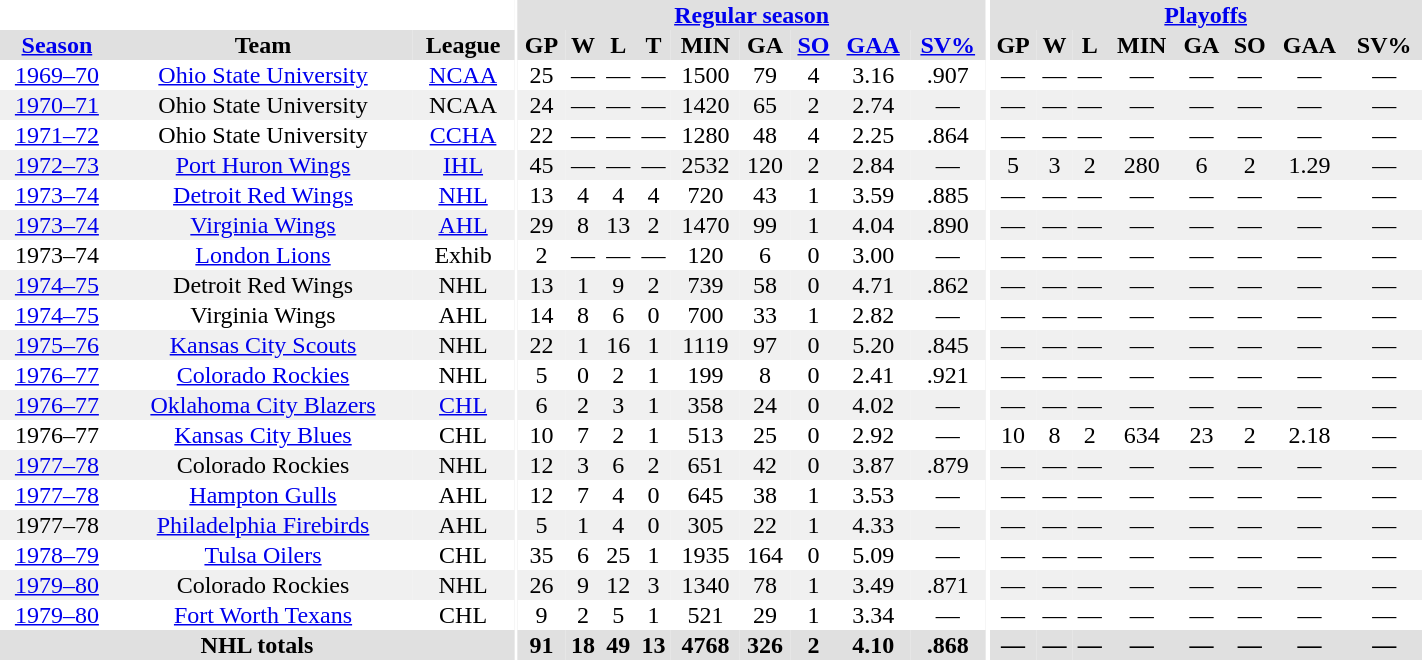<table border="0" cellpadding="1" cellspacing="0" style="width:75%; text-align:center;">
<tr bgcolor="#e0e0e0">
<th colspan="3" bgcolor="#ffffff"></th>
<th rowspan="99" bgcolor="#ffffff"></th>
<th colspan="9" bgcolor="#e0e0e0"><a href='#'>Regular season</a></th>
<th rowspan="99" bgcolor="#ffffff"></th>
<th colspan="8" bgcolor="#e0e0e0"><a href='#'>Playoffs</a></th>
</tr>
<tr bgcolor="#e0e0e0">
<th><a href='#'>Season</a></th>
<th>Team</th>
<th>League</th>
<th>GP</th>
<th>W</th>
<th>L</th>
<th>T</th>
<th>MIN</th>
<th>GA</th>
<th><a href='#'>SO</a></th>
<th><a href='#'>GAA</a></th>
<th><a href='#'>SV%</a></th>
<th>GP</th>
<th>W</th>
<th>L</th>
<th>MIN</th>
<th>GA</th>
<th>SO</th>
<th>GAA</th>
<th>SV%</th>
</tr>
<tr>
<td><a href='#'>1969–70</a></td>
<td><a href='#'>Ohio State University</a></td>
<td><a href='#'>NCAA</a></td>
<td>25</td>
<td>—</td>
<td>—</td>
<td>—</td>
<td>1500</td>
<td>79</td>
<td>4</td>
<td>3.16</td>
<td>.907</td>
<td>—</td>
<td>—</td>
<td>—</td>
<td>—</td>
<td>—</td>
<td>—</td>
<td>—</td>
<td>—</td>
</tr>
<tr bgcolor="#f0f0f0">
<td><a href='#'>1970–71</a></td>
<td>Ohio State University</td>
<td>NCAA</td>
<td>24</td>
<td>—</td>
<td>—</td>
<td>—</td>
<td>1420</td>
<td>65</td>
<td>2</td>
<td>2.74</td>
<td>—</td>
<td>—</td>
<td>—</td>
<td>—</td>
<td>—</td>
<td>—</td>
<td>—</td>
<td>—</td>
<td>—</td>
</tr>
<tr>
<td><a href='#'>1971–72</a></td>
<td>Ohio State University</td>
<td><a href='#'>CCHA</a></td>
<td>22</td>
<td>—</td>
<td>—</td>
<td>—</td>
<td>1280</td>
<td>48</td>
<td>4 </td>
<td>2.25</td>
<td>.864</td>
<td>—</td>
<td>—</td>
<td>—</td>
<td>—</td>
<td>—</td>
<td>—</td>
<td>—</td>
<td>—</td>
</tr>
<tr bgcolor="#f0f0f0">
<td><a href='#'>1972–73</a></td>
<td><a href='#'>Port Huron Wings</a></td>
<td><a href='#'>IHL</a></td>
<td>45</td>
<td>—</td>
<td>—</td>
<td>—</td>
<td>2532</td>
<td>120</td>
<td>2</td>
<td>2.84</td>
<td>—</td>
<td>5</td>
<td>3</td>
<td>2</td>
<td>280</td>
<td>6</td>
<td>2</td>
<td>1.29</td>
<td>—</td>
</tr>
<tr>
<td><a href='#'>1973–74</a></td>
<td><a href='#'>Detroit Red Wings</a></td>
<td><a href='#'>NHL</a></td>
<td>13</td>
<td>4</td>
<td>4</td>
<td>4</td>
<td>720</td>
<td>43</td>
<td>1</td>
<td>3.59</td>
<td>.885</td>
<td>—</td>
<td>—</td>
<td>—</td>
<td>—</td>
<td>—</td>
<td>—</td>
<td>—</td>
<td>—</td>
</tr>
<tr bgcolor="#f0f0f0">
<td><a href='#'>1973–74</a></td>
<td><a href='#'>Virginia Wings</a></td>
<td><a href='#'>AHL</a></td>
<td>29</td>
<td>8</td>
<td>13</td>
<td>2</td>
<td>1470</td>
<td>99</td>
<td>1</td>
<td>4.04</td>
<td>.890</td>
<td>—</td>
<td>—</td>
<td>—</td>
<td>—</td>
<td>—</td>
<td>—</td>
<td>—</td>
<td>—</td>
</tr>
<tr>
<td>1973–74</td>
<td><a href='#'>London Lions</a></td>
<td>Exhib</td>
<td>2</td>
<td>—</td>
<td>—</td>
<td>—</td>
<td>120</td>
<td>6</td>
<td>0</td>
<td>3.00</td>
<td>—</td>
<td>—</td>
<td>—</td>
<td>—</td>
<td>—</td>
<td>—</td>
<td>—</td>
<td>—</td>
<td>—</td>
</tr>
<tr bgcolor="#f0f0f0">
<td><a href='#'>1974–75</a></td>
<td>Detroit Red Wings</td>
<td>NHL</td>
<td>13</td>
<td>1</td>
<td>9</td>
<td>2</td>
<td>739</td>
<td>58</td>
<td>0</td>
<td>4.71</td>
<td>.862</td>
<td>—</td>
<td>—</td>
<td>—</td>
<td>—</td>
<td>—</td>
<td>—</td>
<td>—</td>
<td>—</td>
</tr>
<tr>
<td><a href='#'>1974–75</a></td>
<td>Virginia Wings</td>
<td>AHL</td>
<td>14</td>
<td>8</td>
<td>6</td>
<td>0</td>
<td>700</td>
<td>33</td>
<td>1</td>
<td>2.82</td>
<td>—</td>
<td>—</td>
<td>—</td>
<td>—</td>
<td>—</td>
<td>—</td>
<td>—</td>
<td>—</td>
<td>—</td>
</tr>
<tr bgcolor="#f0f0f0">
<td><a href='#'>1975–76</a></td>
<td><a href='#'>Kansas City Scouts</a></td>
<td>NHL</td>
<td>22</td>
<td>1</td>
<td>16</td>
<td>1</td>
<td>1119</td>
<td>97</td>
<td>0</td>
<td>5.20</td>
<td>.845</td>
<td>—</td>
<td>—</td>
<td>—</td>
<td>—</td>
<td>—</td>
<td>—</td>
<td>—</td>
<td>—</td>
</tr>
<tr>
<td><a href='#'>1976–77</a></td>
<td><a href='#'>Colorado Rockies</a></td>
<td>NHL</td>
<td>5</td>
<td>0</td>
<td>2</td>
<td>1</td>
<td>199</td>
<td>8</td>
<td>0</td>
<td>2.41</td>
<td>.921</td>
<td>—</td>
<td>—</td>
<td>—</td>
<td>—</td>
<td>—</td>
<td>—</td>
<td>—</td>
<td>—</td>
</tr>
<tr bgcolor="#f0f0f0">
<td><a href='#'>1976–77</a></td>
<td><a href='#'>Oklahoma City Blazers</a></td>
<td><a href='#'>CHL</a></td>
<td>6</td>
<td>2</td>
<td>3</td>
<td>1</td>
<td>358</td>
<td>24</td>
<td>0</td>
<td>4.02</td>
<td>—</td>
<td>—</td>
<td>—</td>
<td>—</td>
<td>—</td>
<td>—</td>
<td>—</td>
<td>—</td>
<td>—</td>
</tr>
<tr>
<td>1976–77</td>
<td><a href='#'>Kansas City Blues</a></td>
<td>CHL</td>
<td>10</td>
<td>7</td>
<td>2</td>
<td>1</td>
<td>513</td>
<td>25</td>
<td>0</td>
<td>2.92</td>
<td>—</td>
<td>10</td>
<td>8</td>
<td>2</td>
<td>634</td>
<td>23</td>
<td>2</td>
<td>2.18</td>
<td>—</td>
</tr>
<tr bgcolor="#f0f0f0">
<td><a href='#'>1977–78</a></td>
<td>Colorado Rockies</td>
<td>NHL</td>
<td>12</td>
<td>3</td>
<td>6</td>
<td>2</td>
<td>651</td>
<td>42</td>
<td>0</td>
<td>3.87</td>
<td>.879</td>
<td>—</td>
<td>—</td>
<td>—</td>
<td>—</td>
<td>—</td>
<td>—</td>
<td>—</td>
<td>—</td>
</tr>
<tr>
<td><a href='#'>1977–78</a></td>
<td><a href='#'>Hampton Gulls</a></td>
<td>AHL</td>
<td>12</td>
<td>7</td>
<td>4</td>
<td>0</td>
<td>645</td>
<td>38</td>
<td>1</td>
<td>3.53</td>
<td>—</td>
<td>—</td>
<td>—</td>
<td>—</td>
<td>—</td>
<td>—</td>
<td>—</td>
<td>—</td>
<td>—</td>
</tr>
<tr bgcolor="#f0f0f0">
<td>1977–78</td>
<td><a href='#'>Philadelphia Firebirds</a></td>
<td>AHL</td>
<td>5</td>
<td>1</td>
<td>4</td>
<td>0</td>
<td>305</td>
<td>22</td>
<td>1</td>
<td>4.33</td>
<td>—</td>
<td>—</td>
<td>—</td>
<td>—</td>
<td>—</td>
<td>—</td>
<td>—</td>
<td>—</td>
<td>—</td>
</tr>
<tr>
<td><a href='#'>1978–79</a></td>
<td><a href='#'>Tulsa Oilers</a></td>
<td>CHL</td>
<td>35</td>
<td>6</td>
<td>25</td>
<td>1</td>
<td>1935</td>
<td>164</td>
<td>0</td>
<td>5.09</td>
<td>—</td>
<td>—</td>
<td>—</td>
<td>—</td>
<td>—</td>
<td>—</td>
<td>—</td>
<td>—</td>
<td>—</td>
</tr>
<tr bgcolor="#f0f0f0">
<td><a href='#'>1979–80</a></td>
<td>Colorado Rockies</td>
<td>NHL</td>
<td>26</td>
<td>9</td>
<td>12</td>
<td>3</td>
<td>1340</td>
<td>78</td>
<td>1</td>
<td>3.49</td>
<td>.871</td>
<td>—</td>
<td>—</td>
<td>—</td>
<td>—</td>
<td>—</td>
<td>—</td>
<td>—</td>
<td>—</td>
</tr>
<tr>
<td><a href='#'>1979–80</a></td>
<td><a href='#'>Fort Worth Texans</a></td>
<td>CHL</td>
<td>9</td>
<td>2</td>
<td>5</td>
<td>1</td>
<td>521</td>
<td>29</td>
<td>1</td>
<td>3.34</td>
<td>—</td>
<td>—</td>
<td>—</td>
<td>—</td>
<td>—</td>
<td>—</td>
<td>—</td>
<td>—</td>
<td>—</td>
</tr>
<tr bgcolor="#e0e0e0">
<th colspan=3>NHL totals</th>
<th>91</th>
<th>18</th>
<th>49</th>
<th>13</th>
<th>4768</th>
<th>326</th>
<th>2</th>
<th>4.10</th>
<th>.868</th>
<th>—</th>
<th>—</th>
<th>—</th>
<th>—</th>
<th>—</th>
<th>—</th>
<th>—</th>
<th>—</th>
</tr>
</table>
